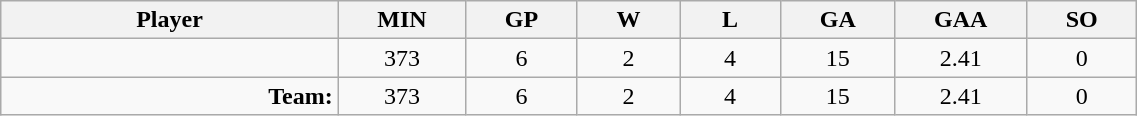<table class="wikitable sortable" width="60%">
<tr>
<th bgcolor="#DDDDFF" width="10%">Player</th>
<th width="3%" bgcolor="#DDDDFF" title="Minutes played">MIN</th>
<th width="3%" bgcolor="#DDDDFF" title="Games played in">GP</th>
<th width="3%" bgcolor="#DDDDFF" title="Games played in">W</th>
<th width="3%" bgcolor="#DDDDFF"title="Games played in">L</th>
<th width="3%" bgcolor="#DDDDFF" title="Goals against">GA</th>
<th width="3%" bgcolor="#DDDDFF" title="Goals against average">GAA</th>
<th width="3%" bgcolor="#DDDDFF" title="Shut-outs">SO</th>
</tr>
<tr align="center">
<td align="right"></td>
<td>373</td>
<td>6</td>
<td>2</td>
<td>4</td>
<td>15</td>
<td>2.41</td>
<td>0</td>
</tr>
<tr align="center">
<td align="right"><strong>Team:</strong></td>
<td>373</td>
<td>6</td>
<td>2</td>
<td>4</td>
<td>15</td>
<td>2.41</td>
<td>0</td>
</tr>
</table>
